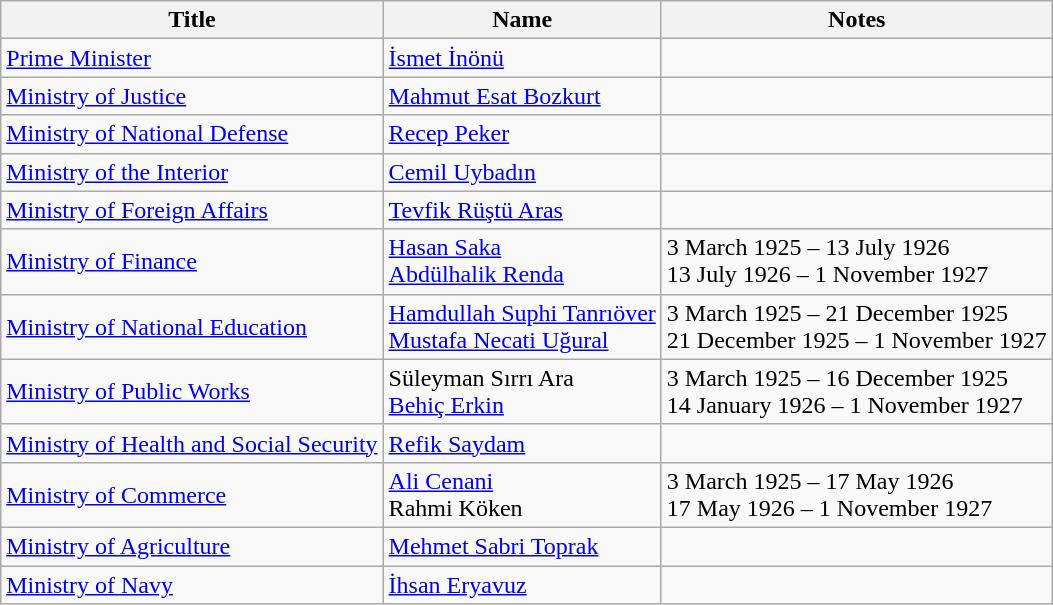<table class="wikitable">
<tr>
<th>Title</th>
<th>Name</th>
<th>Notes</th>
</tr>
<tr>
<td><a href='#'>Prime Minister</a></td>
<td><a href='#'>İsmet İnönü</a></td>
<td></td>
</tr>
<tr>
<td><a href='#'>Ministry of Justice</a></td>
<td><a href='#'>Mahmut Esat Bozkurt</a></td>
<td></td>
</tr>
<tr>
<td><a href='#'>Ministry of National Defense</a></td>
<td><a href='#'>Recep Peker</a></td>
<td></td>
</tr>
<tr>
<td><a href='#'>Ministry of the Interior</a></td>
<td><a href='#'>Cemil Uybadın</a></td>
<td></td>
</tr>
<tr>
<td><a href='#'>Ministry of Foreign Affairs</a></td>
<td><a href='#'>Tevfik Rüştü Aras</a></td>
<td></td>
</tr>
<tr>
<td><a href='#'>Ministry of Finance</a></td>
<td><a href='#'>Hasan Saka</a><br><a href='#'>Abdülhalik Renda</a></td>
<td>3 March 1925 – 13 July 1926<br>13 July 1926 – 1 November 1927</td>
</tr>
<tr>
<td><a href='#'>Ministry of National Education</a></td>
<td><a href='#'>Hamdullah Suphi Tanrıöver</a><br> <a href='#'>Mustafa Necati Uğural</a></td>
<td>3 March 1925 – 21 December 1925<br>21 December 1925 – 1 November 1927</td>
</tr>
<tr>
<td><a href='#'>Ministry of Public Works</a></td>
<td>Süleyman Sırrı Ara<br><a href='#'>Behiç Erkin</a></td>
<td>3 March 1925 – 16 December 1925<br>14 January 1926 – 1 November 1927</td>
</tr>
<tr>
<td><a href='#'>Ministry of Health and Social Security</a></td>
<td><a href='#'>Refik Saydam</a></td>
<td></td>
</tr>
<tr>
<td><a href='#'>Ministry of Commerce</a></td>
<td><a href='#'>Ali Cenani</a><br>Rahmi Köken</td>
<td>3 March 1925 – 17 May 1926<br>17 May 1926 – 1 November 1927</td>
</tr>
<tr>
<td><a href='#'>Ministry of Agriculture</a></td>
<td><a href='#'>Mehmet Sabri Toprak</a></td>
<td></td>
</tr>
<tr>
<td><a href='#'>Ministry of Navy</a></td>
<td><a href='#'>İhsan Eryavuz</a></td>
<td></td>
</tr>
</table>
